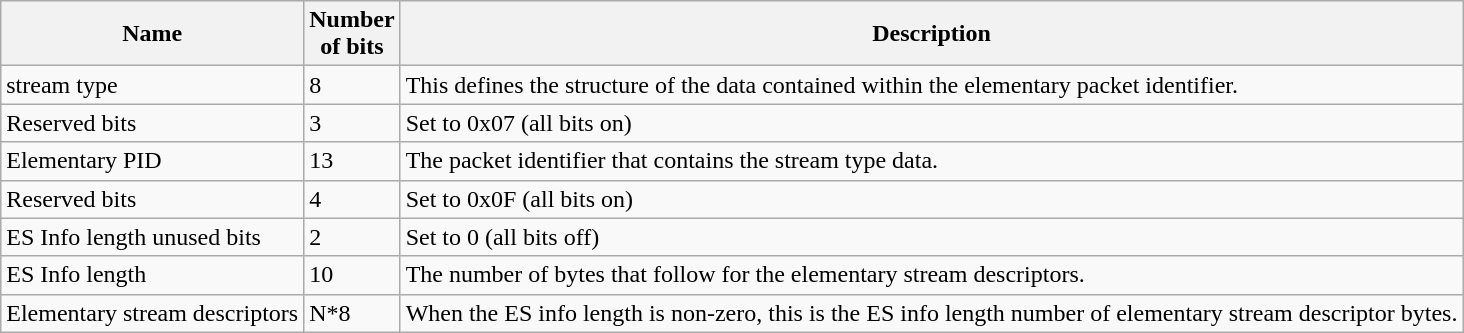<table class="wikitable">
<tr>
<th>Name</th>
<th>Number<br>of bits</th>
<th>Description</th>
</tr>
<tr>
<td>stream type</td>
<td>8</td>
<td>This defines the structure of the data contained within the elementary packet identifier.</td>
</tr>
<tr>
<td>Reserved bits</td>
<td>3</td>
<td>Set to 0x07 (all bits on)</td>
</tr>
<tr>
<td>Elementary PID</td>
<td>13</td>
<td>The packet identifier that contains the stream type data.</td>
</tr>
<tr>
<td>Reserved bits</td>
<td>4</td>
<td>Set to 0x0F (all bits on)</td>
</tr>
<tr>
<td>ES Info length unused bits</td>
<td>2</td>
<td>Set to 0 (all bits off)</td>
</tr>
<tr>
<td>ES Info length</td>
<td>10</td>
<td>The number of bytes that follow for the elementary stream descriptors.</td>
</tr>
<tr>
<td>Elementary stream descriptors</td>
<td>N*8</td>
<td>When the ES info length is non-zero, this is the ES info length number of elementary stream descriptor bytes.</td>
</tr>
</table>
